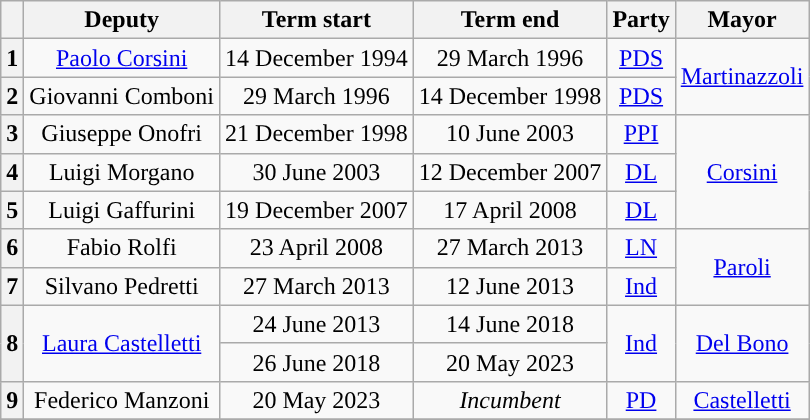<table class="wikitable" style="text-align: center;">
<tr>
<th class=unsortable> </th>
<th>Deputy</th>
<th>Term start</th>
<th>Term end</th>
<th>Party</th>
<th>Mayor</th>
</tr>
<tr>
<th style="background:">1</th>
<td><a href='#'>Paolo Corsini</a></td>
<td>14 December 1994</td>
<td>29 March 1996</td>
<td><a href='#'>PDS</a></td>
<td rowspan=2><a href='#'>Martinazzoli</a></td>
</tr>
<tr>
<th style="background:">2</th>
<td>Giovanni Comboni</td>
<td>29 March 1996</td>
<td>14 December 1998</td>
<td><a href='#'>PDS</a></td>
</tr>
<tr>
<th style="background:">3</th>
<td>Giuseppe Onofri</td>
<td>21 December 1998</td>
<td>10 June 2003</td>
<td><a href='#'>PPI</a></td>
<td rowspan=3><a href='#'>Corsini</a></td>
</tr>
<tr>
<th style="background:">4</th>
<td>Luigi Morgano</td>
<td>30 June 2003</td>
<td>12 December 2007</td>
<td><a href='#'>DL</a></td>
</tr>
<tr>
<th style="background:">5</th>
<td>Luigi Gaffurini</td>
<td>19 December 2007</td>
<td>17 April 2008</td>
<td><a href='#'>DL</a></td>
</tr>
<tr>
<th style="background:">6</th>
<td>Fabio Rolfi</td>
<td>23 April 2008</td>
<td>27 March 2013</td>
<td><a href='#'>LN</a></td>
<td rowspan=2><a href='#'>Paroli</a></td>
</tr>
<tr>
<th style="background:">7</th>
<td>Silvano Pedretti</td>
<td>27 March 2013</td>
<td>12 June 2013</td>
<td><a href='#'>Ind</a></td>
</tr>
<tr>
<th rowspan=2 style="background:">8</th>
<td rowspan=2><a href='#'>Laura Castelletti</a></td>
<td>24 June 2013</td>
<td>14 June 2018</td>
<td rowspan=2><a href='#'>Ind</a></td>
<td rowspan=2><a href='#'>Del Bono</a></td>
</tr>
<tr>
<td>26 June 2018</td>
<td>20 May 2023</td>
</tr>
<tr>
<th style="background:">9</th>
<td>Federico Manzoni</td>
<td>20 May 2023</td>
<td><em>Incumbent</em></td>
<td><a href='#'>PD</a></td>
<td><a href='#'>Castelletti</a></td>
</tr>
<tr>
</tr>
</table>
